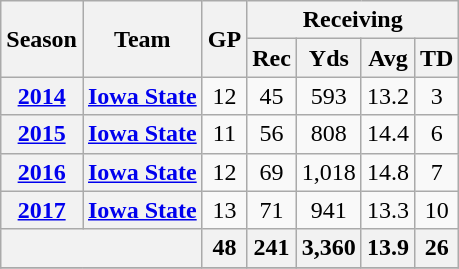<table class="wikitable" style="text-align:center;">
<tr>
<th rowspan="2">Season</th>
<th rowspan="2">Team</th>
<th rowspan="2">GP</th>
<th colspan="4">Receiving</th>
</tr>
<tr>
<th>Rec</th>
<th>Yds</th>
<th>Avg</th>
<th>TD</th>
</tr>
<tr>
<th><a href='#'>2014</a></th>
<th><a href='#'>Iowa State</a></th>
<td>12</td>
<td>45</td>
<td>593</td>
<td>13.2</td>
<td>3</td>
</tr>
<tr>
<th><a href='#'>2015</a></th>
<th><a href='#'>Iowa State</a></th>
<td>11</td>
<td>56</td>
<td>808</td>
<td>14.4</td>
<td>6</td>
</tr>
<tr>
<th><a href='#'>2016</a></th>
<th><a href='#'>Iowa State</a></th>
<td>12</td>
<td>69</td>
<td>1,018</td>
<td>14.8</td>
<td>7</td>
</tr>
<tr>
<th><a href='#'>2017</a></th>
<th><a href='#'>Iowa State</a></th>
<td>13</td>
<td>71</td>
<td>941</td>
<td>13.3</td>
<td>10</td>
</tr>
<tr>
<th colspan="2"></th>
<th>48</th>
<th>241</th>
<th>3,360</th>
<th>13.9</th>
<th>26</th>
</tr>
<tr>
</tr>
</table>
